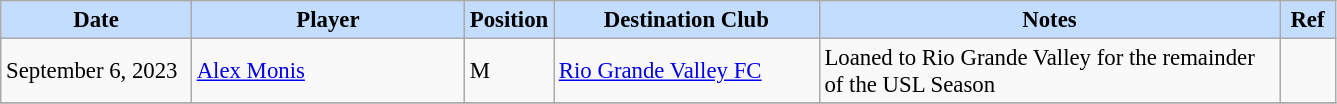<table class="wikitable" style="text-align:left; font-size:95%;">
<tr>
<th style="background:#c2ddff; width:120px;">Date</th>
<th style="background:#c2ddff; width:175px;">Player</th>
<th style="background:#c2ddff; width:50px;">Position</th>
<th style="background:#c2ddff; width:170px;">Destination Club</th>
<th style="background:#c2ddff; width:300px;">Notes</th>
<th style="background:#c2ddff; width:30px;">Ref</th>
</tr>
<tr>
<td>September 6, 2023</td>
<td> <a href='#'>Alex Monis</a></td>
<td>M</td>
<td> <a href='#'>Rio Grande Valley FC</a></td>
<td>Loaned to Rio Grande Valley for the remainder of the USL Season</td>
<td></td>
</tr>
<tr>
</tr>
</table>
